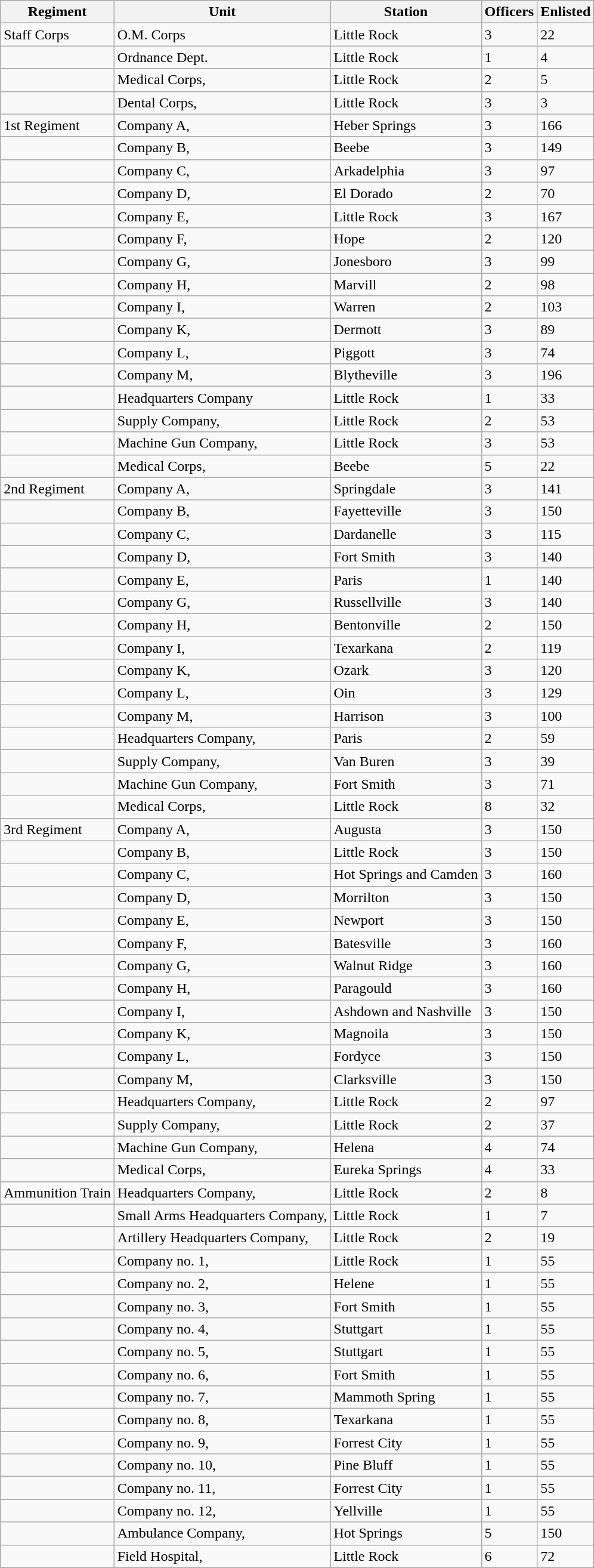<table class="wikitable">
<tr>
<th>Regiment</th>
<th>Unit</th>
<th>Station</th>
<th>Officers</th>
<th>Enlisted</th>
</tr>
<tr>
<td>Staff Corps</td>
<td>O.M. Corps</td>
<td>Little Rock</td>
<td>3</td>
<td>22</td>
</tr>
<tr>
<td></td>
<td>Ordnance Dept.</td>
<td>Little Rock</td>
<td>1</td>
<td>4</td>
</tr>
<tr>
<td></td>
<td>Medical Corps,</td>
<td>Little Rock</td>
<td>2</td>
<td>5</td>
</tr>
<tr>
<td></td>
<td>Dental Corps,</td>
<td>Little Rock</td>
<td>3</td>
<td>3</td>
</tr>
<tr>
<td>1st Regiment</td>
<td>Company A,</td>
<td>Heber Springs</td>
<td>3</td>
<td>166</td>
</tr>
<tr>
<td></td>
<td>Company B,</td>
<td>Beebe</td>
<td>3</td>
<td>149</td>
</tr>
<tr>
<td></td>
<td>Company C,</td>
<td>Arkadelphia</td>
<td>3</td>
<td>97</td>
</tr>
<tr>
<td></td>
<td>Company D,</td>
<td>El Dorado</td>
<td>2</td>
<td>70</td>
</tr>
<tr>
<td></td>
<td>Company E,</td>
<td>Little Rock</td>
<td>3</td>
<td>167</td>
</tr>
<tr>
<td></td>
<td>Company F,</td>
<td>Hope</td>
<td>2</td>
<td>120</td>
</tr>
<tr>
<td></td>
<td>Company G,</td>
<td>Jonesboro</td>
<td>3</td>
<td>99</td>
</tr>
<tr>
<td></td>
<td>Company H,</td>
<td>Marvill</td>
<td>2</td>
<td>98</td>
</tr>
<tr>
<td></td>
<td>Company I,</td>
<td>Warren</td>
<td>2</td>
<td>103</td>
</tr>
<tr>
<td></td>
<td>Company K,</td>
<td>Dermott</td>
<td>3</td>
<td>89</td>
</tr>
<tr>
<td></td>
<td>Company L,</td>
<td>Piggott</td>
<td>3</td>
<td>74</td>
</tr>
<tr>
<td></td>
<td>Company M,</td>
<td>Blytheville</td>
<td>3</td>
<td>196</td>
</tr>
<tr>
<td></td>
<td>Headquarters Company</td>
<td>Little Rock</td>
<td>1</td>
<td>33</td>
</tr>
<tr>
<td></td>
<td>Supply Company,</td>
<td>Little Rock</td>
<td>2</td>
<td>53</td>
</tr>
<tr>
<td></td>
<td>Machine Gun Company,</td>
<td>Little Rock</td>
<td>3</td>
<td>53</td>
</tr>
<tr>
<td></td>
<td>Medical Corps,</td>
<td>Beebe</td>
<td>5</td>
<td>22</td>
</tr>
<tr>
<td>2nd Regiment</td>
<td>Company A,</td>
<td>Springdale</td>
<td>3</td>
<td>141</td>
</tr>
<tr>
<td></td>
<td>Company B,</td>
<td>Fayetteville</td>
<td>3</td>
<td>150</td>
</tr>
<tr>
<td></td>
<td>Company C,</td>
<td>Dardanelle</td>
<td>3</td>
<td>115</td>
</tr>
<tr>
<td></td>
<td>Company D,</td>
<td>Fort Smith</td>
<td>3</td>
<td>140</td>
</tr>
<tr>
<td></td>
<td>Company E,</td>
<td>Paris</td>
<td>1</td>
<td>140</td>
</tr>
<tr>
<td></td>
<td>Company G,</td>
<td>Russellville</td>
<td>3</td>
<td>140</td>
</tr>
<tr>
<td></td>
<td>Company H,</td>
<td>Bentonville</td>
<td>2</td>
<td>150</td>
</tr>
<tr>
<td></td>
<td>Company I,</td>
<td>Texarkana</td>
<td>2</td>
<td>119</td>
</tr>
<tr>
<td></td>
<td>Company K,</td>
<td>Ozark</td>
<td>3</td>
<td>120</td>
</tr>
<tr>
<td></td>
<td>Company L,</td>
<td>Oin</td>
<td>3</td>
<td>129</td>
</tr>
<tr>
<td></td>
<td>Company M,</td>
<td>Harrison</td>
<td>3</td>
<td>100</td>
</tr>
<tr>
<td></td>
<td>Headquarters Company,</td>
<td>Paris</td>
<td>2</td>
<td>59</td>
</tr>
<tr>
<td></td>
<td>Supply Company,</td>
<td>Van Buren</td>
<td>3</td>
<td>39</td>
</tr>
<tr>
<td></td>
<td>Machine Gun Company,</td>
<td>Fort Smith</td>
<td>3</td>
<td>71</td>
</tr>
<tr>
<td></td>
<td>Medical Corps,</td>
<td>Little Rock</td>
<td>8</td>
<td>32</td>
</tr>
<tr>
<td>3rd Regiment</td>
<td>Company A,</td>
<td>Augusta</td>
<td>3</td>
<td>150</td>
</tr>
<tr>
<td></td>
<td>Company B,</td>
<td>Little Rock</td>
<td>3</td>
<td>150</td>
</tr>
<tr>
<td></td>
<td>Company C,</td>
<td>Hot Springs and Camden</td>
<td>3</td>
<td>160</td>
</tr>
<tr>
<td></td>
<td>Company D,</td>
<td>Morrilton</td>
<td>3</td>
<td>150</td>
</tr>
<tr>
<td></td>
<td>Company E,</td>
<td>Newport</td>
<td>3</td>
<td>150</td>
</tr>
<tr>
<td></td>
<td>Company F,</td>
<td>Batesville</td>
<td>3</td>
<td>160</td>
</tr>
<tr>
<td></td>
<td>Company G,</td>
<td>Walnut Ridge</td>
<td>3</td>
<td>160</td>
</tr>
<tr>
<td></td>
<td>Company H,</td>
<td>Paragould</td>
<td>3</td>
<td>160</td>
</tr>
<tr>
<td></td>
<td>Company I,</td>
<td>Ashdown and Nashville</td>
<td>3</td>
<td>150</td>
</tr>
<tr>
<td></td>
<td>Company K,</td>
<td>Magnoila</td>
<td>3</td>
<td>150</td>
</tr>
<tr>
<td></td>
<td>Company L,</td>
<td>Fordyce</td>
<td>3</td>
<td>150</td>
</tr>
<tr>
<td></td>
<td>Company M,</td>
<td>Clarksville</td>
<td>3</td>
<td>150</td>
</tr>
<tr>
<td></td>
<td>Headquarters Company,</td>
<td>Little Rock</td>
<td>2</td>
<td>97</td>
</tr>
<tr>
<td></td>
<td>Supply Company,</td>
<td>Little Rock</td>
<td>2</td>
<td>37</td>
</tr>
<tr>
<td></td>
<td>Machine Gun Company,</td>
<td>Helena</td>
<td>4</td>
<td>74</td>
</tr>
<tr>
<td></td>
<td>Medical Corps,</td>
<td>Eureka Springs</td>
<td>4</td>
<td>33</td>
</tr>
<tr>
<td>Ammunition Train</td>
<td>Headquarters Company,</td>
<td>Little Rock</td>
<td>2</td>
<td>8</td>
</tr>
<tr>
<td></td>
<td>Small Arms Headquarters Company,</td>
<td>Little Rock</td>
<td>1</td>
<td>7</td>
</tr>
<tr>
<td></td>
<td>Artillery Headquarters Company,</td>
<td>Little Rock</td>
<td>2</td>
<td>19</td>
</tr>
<tr>
<td></td>
<td>Company no. 1,</td>
<td>Little Rock</td>
<td>1</td>
<td>55</td>
</tr>
<tr>
<td></td>
<td>Company no. 2,</td>
<td>Helene</td>
<td>1</td>
<td>55</td>
</tr>
<tr>
<td></td>
<td>Company no. 3,</td>
<td>Fort Smith</td>
<td>1</td>
<td>55</td>
</tr>
<tr>
<td></td>
<td>Company no. 4,</td>
<td>Stuttgart</td>
<td>1</td>
<td>55</td>
</tr>
<tr>
<td></td>
<td>Company no. 5,</td>
<td>Stuttgart</td>
<td>1</td>
<td>55</td>
</tr>
<tr>
<td></td>
<td>Company no. 6,</td>
<td>Fort Smith</td>
<td>1</td>
<td>55</td>
</tr>
<tr>
<td></td>
<td>Company no. 7,</td>
<td>Mammoth Spring</td>
<td>1</td>
<td>55</td>
</tr>
<tr>
<td></td>
<td>Company no. 8,</td>
<td>Texarkana</td>
<td>1</td>
<td>55</td>
</tr>
<tr>
<td></td>
<td>Company no. 9,</td>
<td>Forrest City</td>
<td>1</td>
<td>55</td>
</tr>
<tr>
<td></td>
<td>Company no. 10,</td>
<td>Pine Bluff</td>
<td>1</td>
<td>55</td>
</tr>
<tr>
<td></td>
<td>Company no. 11,</td>
<td>Forrest City</td>
<td>1</td>
<td>55</td>
</tr>
<tr>
<td></td>
<td>Company no. 12,</td>
<td>Yellville</td>
<td>1</td>
<td>55</td>
</tr>
<tr>
<td></td>
<td>Ambulance Company,</td>
<td>Hot Springs</td>
<td>5</td>
<td>150</td>
</tr>
<tr>
<td></td>
<td>Field Hospital,</td>
<td>Little Rock</td>
<td>6</td>
<td>72</td>
</tr>
</table>
